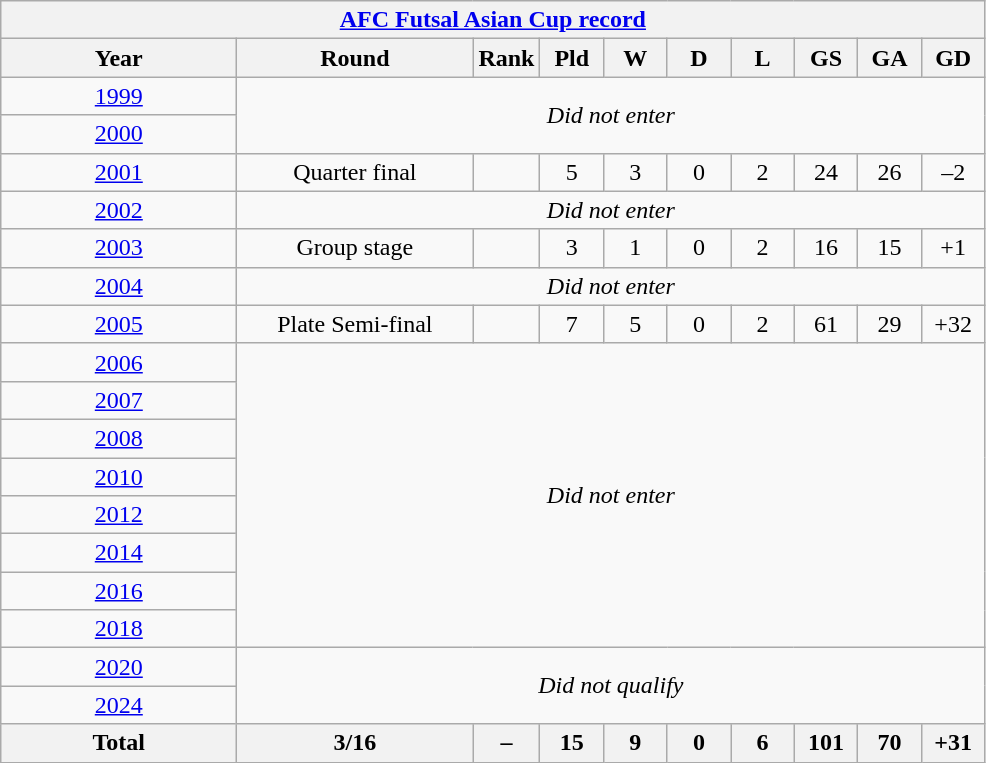<table class="wikitable" style="text-align: center;">
<tr>
<th colspan="10"><a href='#'>AFC Futsal Asian Cup record</a></th>
</tr>
<tr>
<th width=150>Year</th>
<th width=150>Round</th>
<th width=35>Rank</th>
<th width=35>Pld</th>
<th width=35>W</th>
<th width=35>D</th>
<th width=35>L</th>
<th width=35>GS</th>
<th width=35>GA</th>
<th width=35>GD</th>
</tr>
<tr>
<td> <a href='#'>1999</a></td>
<td rowspan=2 colspan=9><em>Did not enter</em></td>
</tr>
<tr>
<td> <a href='#'>2000</a></td>
</tr>
<tr>
<td> <a href='#'>2001</a></td>
<td>Quarter final</td>
<td></td>
<td>5</td>
<td>3</td>
<td>0</td>
<td>2</td>
<td>24</td>
<td>26</td>
<td>–2</td>
</tr>
<tr>
<td> <a href='#'>2002</a></td>
<td colspan=9><em>Did not enter</em></td>
</tr>
<tr>
<td> <a href='#'>2003</a></td>
<td>Group stage</td>
<td></td>
<td>3</td>
<td>1</td>
<td>0</td>
<td>2</td>
<td>16</td>
<td>15</td>
<td>+1</td>
</tr>
<tr>
<td> <a href='#'>2004</a></td>
<td colspan=9><em>Did not enter</em></td>
</tr>
<tr>
<td> <a href='#'>2005</a></td>
<td>Plate Semi-final</td>
<td></td>
<td>7</td>
<td>5</td>
<td>0</td>
<td>2</td>
<td>61</td>
<td>29</td>
<td>+32</td>
</tr>
<tr>
<td> <a href='#'>2006</a></td>
<td rowspan=8 colspan=9><em>Did not enter</em></td>
</tr>
<tr>
<td> <a href='#'>2007</a></td>
</tr>
<tr>
<td> <a href='#'>2008</a></td>
</tr>
<tr>
<td> <a href='#'>2010</a></td>
</tr>
<tr>
<td> <a href='#'>2012</a></td>
</tr>
<tr>
<td> <a href='#'>2014</a></td>
</tr>
<tr>
<td> <a href='#'>2016</a></td>
</tr>
<tr>
<td> <a href='#'>2018</a></td>
</tr>
<tr>
<td> <a href='#'>2020</a></td>
<td colspan="9" rowspan="2"><em>Did not qualify</em></td>
</tr>
<tr>
<td> <a href='#'>2024</a></td>
</tr>
<tr>
<th><strong>Total</strong></th>
<th>3/16</th>
<th><strong>–</strong></th>
<th>15</th>
<th>9</th>
<th>0</th>
<th>6</th>
<th>101</th>
<th>70</th>
<th>+31</th>
</tr>
</table>
